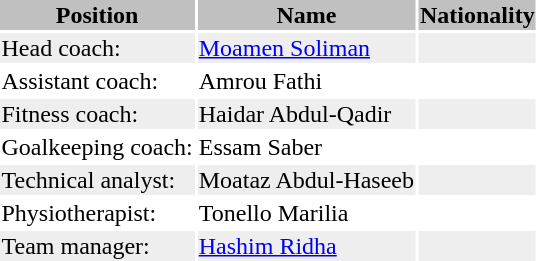<table class="toccolours">
<tr>
<th bgcolor=silver>Position</th>
<th bgcolor=silver>Name</th>
<th bgcolor=silver>Nationality</th>
</tr>
<tr bgcolor=#eeeeee>
<td>Head coach:</td>
<td><a href='#'>Moamen Soliman</a></td>
<td></td>
</tr>
<tr>
<td>Assistant coach:</td>
<td>Amrou Fathi</td>
<td></td>
</tr>
<tr bgcolor=#eeeeee>
<td>Fitness coach:</td>
<td>Haidar Abdul-Qadir</td>
<td></td>
</tr>
<tr>
<td>Goalkeeping coach:</td>
<td>Essam Saber</td>
<td></td>
</tr>
<tr bgcolor=#eeeeee>
<td>Technical analyst:</td>
<td>Moataz Abdul-Haseeb</td>
<td></td>
</tr>
<tr>
<td>Physiotherapist:</td>
<td>Tonello Marilia</td>
<td></td>
</tr>
<tr bgcolor=#eeeeee>
<td>Team manager:</td>
<td><a href='#'>Hashim Ridha</a></td>
<td></td>
</tr>
<tr>
</tr>
</table>
